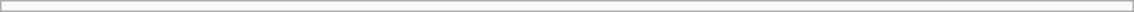<table class="wikitable" style="font-size:100%; text-align:right; border:0px; margin-top:-1px; margin-bottom:0;">
<tr>
<th style="text-align:left; font-weight:normal; background:#F9F9F9" colspan="2" width="748"></th>
</tr>
</table>
